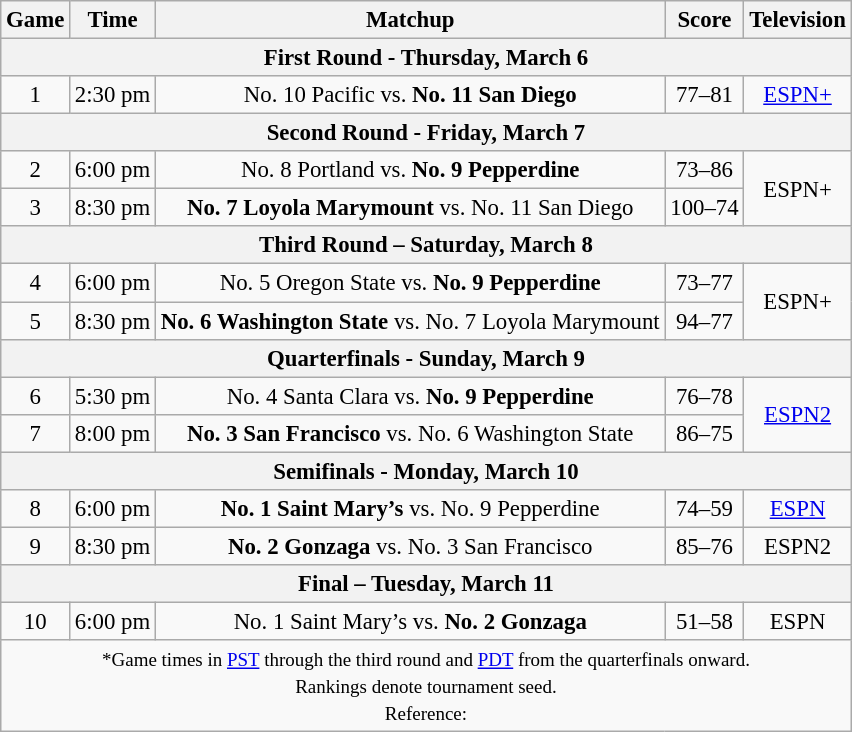<table class="wikitable" style="font-size: 95%;text-align:center">
<tr>
<th>Game</th>
<th>Time</th>
<th>Matchup</th>
<th>Score</th>
<th>Television</th>
</tr>
<tr>
<th colspan=5>First Round - Thursday, March 6</th>
</tr>
<tr>
<td>1</td>
<td>2:30 pm</td>
<td>No. 10 Pacific vs. <strong>No. 11 San Diego</strong></td>
<td>77–81</td>
<td rowspan=1><a href='#'>ESPN+</a></td>
</tr>
<tr>
<th colspan=5>Second Round - Friday, March 7</th>
</tr>
<tr>
<td>2</td>
<td>6:00 pm</td>
<td>No. 8 Portland vs. <strong>No. 9 Pepperdine</strong></td>
<td>73–86</td>
<td rowspan=2>ESPN+</td>
</tr>
<tr>
<td>3</td>
<td>8:30 pm</td>
<td><strong>No. 7 Loyola Marymount</strong> vs. No. 11 San Diego</td>
<td>100–74</td>
</tr>
<tr>
<th colspan=5>Third Round – Saturday, March 8</th>
</tr>
<tr>
<td>4</td>
<td>6:00 pm</td>
<td>No. 5 Oregon State vs. <strong>No. 9 Pepperdine</strong></td>
<td>73–77</td>
<td rowspan=2>ESPN+</td>
</tr>
<tr>
<td>5</td>
<td>8:30 pm</td>
<td><strong>No. 6 Washington State</strong> vs. No. 7 Loyola Marymount</td>
<td>94–77</td>
</tr>
<tr>
<th colspan=5>Quarterfinals - Sunday, March 9</th>
</tr>
<tr>
<td>6</td>
<td>5:30 pm</td>
<td>No. 4 Santa Clara vs.  <strong>No. 9 Pepperdine</strong></td>
<td>76–78</td>
<td rowspan=2><a href='#'>ESPN2</a></td>
</tr>
<tr>
<td>7</td>
<td>8:00 pm</td>
<td><strong>No. 3 San Francisco</strong> vs. No. 6 Washington State</td>
<td>86–75</td>
</tr>
<tr>
<th colspan=5>Semifinals - Monday, March 10</th>
</tr>
<tr>
<td>8</td>
<td>6:00 pm</td>
<td><strong>No. 1 Saint Mary’s</strong> vs. No. 9 Pepperdine</td>
<td>74–59</td>
<td><a href='#'>ESPN</a></td>
</tr>
<tr>
<td>9</td>
<td>8:30 pm</td>
<td><strong>No. 2 Gonzaga</strong> vs. No. 3 San Francisco</td>
<td>85–76</td>
<td>ESPN2</td>
</tr>
<tr>
<th colspan=5>Final – Tuesday, March 11</th>
</tr>
<tr>
<td>10</td>
<td>6:00 pm</td>
<td>No. 1 Saint Mary’s vs. <strong>No. 2 Gonzaga</strong></td>
<td>51–58</td>
<td>ESPN</td>
</tr>
<tr>
<td colspan=5><small>*Game times in <a href='#'>PST</a> through the third round and <a href='#'>PDT</a> from the quarterfinals onward.<br> Rankings denote tournament seed.<br>Reference:</small></td>
</tr>
</table>
